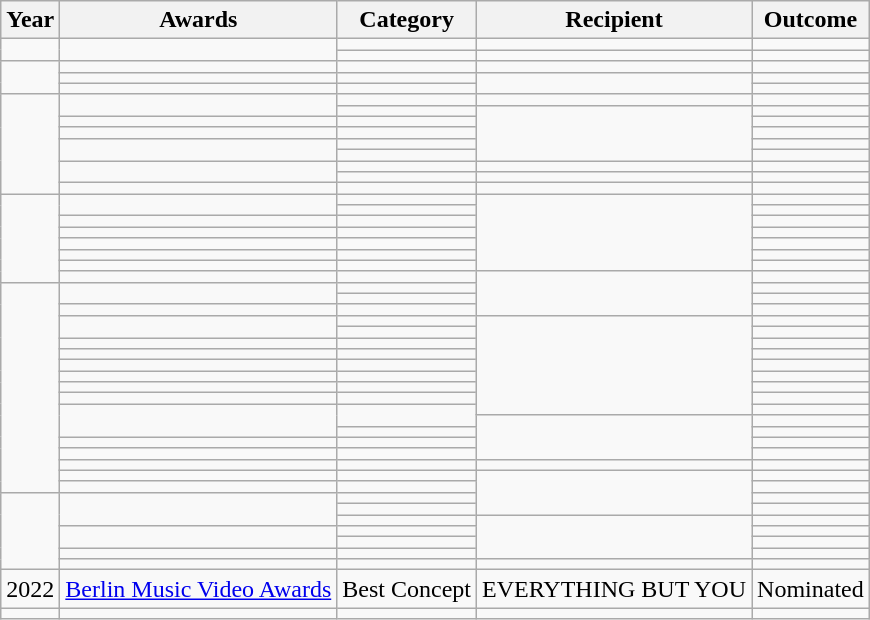<table class="wikitable sortable">
<tr>
<th>Year</th>
<th>Awards</th>
<th>Category</th>
<th>Recipient</th>
<th>Outcome</th>
</tr>
<tr>
<td rowspan="2"></td>
<td rowspan="2"></td>
<td></td>
<td></td>
<td></td>
</tr>
<tr>
<td></td>
<td></td>
<td></td>
</tr>
<tr>
<td rowspan="3"></td>
<td></td>
<td></td>
<td></td>
<td></td>
</tr>
<tr>
<td></td>
<td></td>
<td rowspan="2"></td>
<td></td>
</tr>
<tr>
<td></td>
<td></td>
<td></td>
</tr>
<tr>
<td rowspan="9"></td>
<td rowspan="2"></td>
<td></td>
<td></td>
<td></td>
</tr>
<tr>
<td></td>
<td rowspan="5"></td>
<td></td>
</tr>
<tr>
<td></td>
<td></td>
<td></td>
</tr>
<tr>
<td></td>
<td></td>
<td></td>
</tr>
<tr>
<td rowspan="2"></td>
<td></td>
<td></td>
</tr>
<tr>
<td></td>
<td></td>
</tr>
<tr>
<td rowspan="2"></td>
<td></td>
<td></td>
<td></td>
</tr>
<tr>
<td></td>
<td></td>
<td></td>
</tr>
<tr>
<td></td>
<td></td>
<td></td>
<td></td>
</tr>
<tr>
<td rowspan="8"></td>
<td rowspan="2"></td>
<td></td>
<td rowspan="7"></td>
<td></td>
</tr>
<tr>
<td></td>
<td></td>
</tr>
<tr>
<td></td>
<td></td>
<td></td>
</tr>
<tr>
<td></td>
<td></td>
<td></td>
</tr>
<tr>
<td></td>
<td></td>
<td></td>
</tr>
<tr>
<td></td>
<td></td>
<td></td>
</tr>
<tr>
<td></td>
<td></td>
<td></td>
</tr>
<tr>
<td></td>
<td></td>
<td rowspan="4"></td>
<td></td>
</tr>
<tr>
<td rowspan="19"></td>
<td rowspan="2"></td>
<td></td>
<td></td>
</tr>
<tr>
<td></td>
<td></td>
</tr>
<tr>
<td></td>
<td></td>
<td></td>
</tr>
<tr>
<td rowspan="2"></td>
<td></td>
<td rowspan="9"></td>
<td></td>
</tr>
<tr>
<td></td>
<td></td>
</tr>
<tr>
<td></td>
<td></td>
<td></td>
</tr>
<tr>
<td></td>
<td></td>
<td></td>
</tr>
<tr>
<td></td>
<td></td>
<td></td>
</tr>
<tr>
<td></td>
<td></td>
<td></td>
</tr>
<tr>
<td></td>
<td></td>
<td></td>
</tr>
<tr>
<td></td>
<td></td>
<td></td>
</tr>
<tr>
<td rowspan="3"></td>
<td rowspan="2"></td>
<td></td>
</tr>
<tr>
<td rowspan="4"></td>
<td></td>
</tr>
<tr>
<td></td>
<td></td>
</tr>
<tr>
<td></td>
<td></td>
<td></td>
</tr>
<tr>
<td></td>
<td></td>
<td></td>
</tr>
<tr>
<td></td>
<td></td>
<td></td>
<td></td>
</tr>
<tr>
<td></td>
<td></td>
<td rowspan="4"></td>
<td></td>
</tr>
<tr>
<td></td>
<td></td>
<td></td>
</tr>
<tr>
<td rowspan="7"></td>
<td rowspan="3"></td>
<td></td>
<td></td>
</tr>
<tr>
<td></td>
<td></td>
</tr>
<tr>
<td></td>
<td rowspan="4"></td>
<td></td>
</tr>
<tr>
<td rowspan="2"></td>
<td></td>
<td></td>
</tr>
<tr>
<td></td>
<td></td>
</tr>
<tr>
<td></td>
<td></td>
<td></td>
</tr>
<tr>
<td></td>
<td></td>
<td></td>
<td></td>
</tr>
<tr>
<td>2022</td>
<td><a href='#'>Berlin Music Video Awards</a></td>
<td>Best Concept</td>
<td>EVERYTHING BUT YOU</td>
<td>Nominated</td>
</tr>
<tr>
<td></td>
<td></td>
<td></td>
<td></td>
<td></td>
</tr>
</table>
